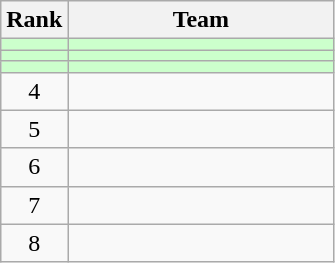<table class="wikitable">
<tr>
<th>Rank</th>
<th width=170>Team</th>
</tr>
<tr bgcolor=ccffcc>
<td align=center></td>
<td></td>
</tr>
<tr bgcolor=ccffcc>
<td align=center></td>
<td></td>
</tr>
<tr bgcolor=ccffcc>
<td align=center></td>
<td></td>
</tr>
<tr>
<td align=center>4</td>
<td></td>
</tr>
<tr>
<td align=center>5</td>
<td></td>
</tr>
<tr>
<td align=center>6</td>
<td></td>
</tr>
<tr>
<td align=center>7</td>
<td></td>
</tr>
<tr>
<td align=center>8</td>
<td></td>
</tr>
</table>
